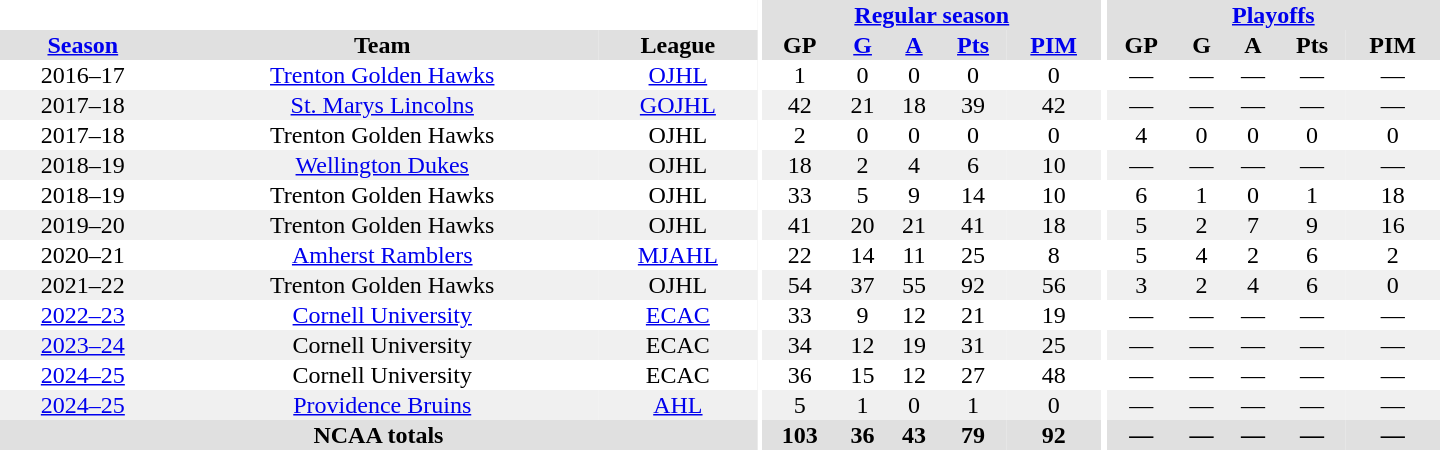<table border="0" cellpadding="1" cellspacing="0" style="text-align:center; width:60em">
<tr bgcolor="#e0e0e0">
<th colspan="3" bgcolor="#ffffff"></th>
<th rowspan="100" bgcolor="#ffffff"></th>
<th colspan="5"><a href='#'>Regular season</a></th>
<th rowspan="100" bgcolor="#ffffff"></th>
<th colspan="5"><a href='#'>Playoffs</a></th>
</tr>
<tr bgcolor="#e0e0e0">
<th><a href='#'>Season</a></th>
<th>Team</th>
<th>League</th>
<th>GP</th>
<th><a href='#'>G</a></th>
<th><a href='#'>A</a></th>
<th><a href='#'>Pts</a></th>
<th><a href='#'>PIM</a></th>
<th>GP</th>
<th>G</th>
<th>A</th>
<th>Pts</th>
<th>PIM</th>
</tr>
<tr>
<td>2016–17</td>
<td><a href='#'>Trenton Golden Hawks</a></td>
<td><a href='#'>OJHL</a></td>
<td>1</td>
<td>0</td>
<td>0</td>
<td>0</td>
<td>0</td>
<td>—</td>
<td>—</td>
<td>—</td>
<td>—</td>
<td>—</td>
</tr>
<tr bgcolor="#f0f0f0">
<td>2017–18</td>
<td><a href='#'>St. Marys Lincolns</a></td>
<td><a href='#'>GOJHL</a></td>
<td>42</td>
<td>21</td>
<td>18</td>
<td>39</td>
<td>42</td>
<td>—</td>
<td>—</td>
<td>—</td>
<td>—</td>
<td>—</td>
</tr>
<tr>
<td>2017–18</td>
<td>Trenton Golden Hawks</td>
<td>OJHL</td>
<td>2</td>
<td>0</td>
<td>0</td>
<td>0</td>
<td>0</td>
<td>4</td>
<td>0</td>
<td>0</td>
<td>0</td>
<td>0</td>
</tr>
<tr bgcolor="#f0f0f0">
<td>2018–19</td>
<td><a href='#'>Wellington Dukes</a></td>
<td>OJHL</td>
<td>18</td>
<td>2</td>
<td>4</td>
<td>6</td>
<td>10</td>
<td>—</td>
<td>—</td>
<td>—</td>
<td>—</td>
<td>—</td>
</tr>
<tr>
<td>2018–19</td>
<td>Trenton Golden Hawks</td>
<td>OJHL</td>
<td>33</td>
<td>5</td>
<td>9</td>
<td>14</td>
<td>10</td>
<td>6</td>
<td>1</td>
<td>0</td>
<td>1</td>
<td>18</td>
</tr>
<tr bgcolor="#f0f0f0">
<td>2019–20</td>
<td>Trenton Golden Hawks</td>
<td>OJHL</td>
<td>41</td>
<td>20</td>
<td>21</td>
<td>41</td>
<td>18</td>
<td>5</td>
<td>2</td>
<td>7</td>
<td>9</td>
<td>16</td>
</tr>
<tr>
<td>2020–21</td>
<td><a href='#'>Amherst Ramblers</a></td>
<td><a href='#'>MJAHL</a></td>
<td>22</td>
<td>14</td>
<td>11</td>
<td>25</td>
<td>8</td>
<td>5</td>
<td>4</td>
<td>2</td>
<td>6</td>
<td>2</td>
</tr>
<tr bgcolor="#f0f0f0">
<td>2021–22</td>
<td>Trenton Golden Hawks</td>
<td>OJHL</td>
<td>54</td>
<td>37</td>
<td>55</td>
<td>92</td>
<td>56</td>
<td>3</td>
<td>2</td>
<td>4</td>
<td>6</td>
<td>0</td>
</tr>
<tr>
<td><a href='#'>2022–23</a></td>
<td><a href='#'>Cornell University</a></td>
<td><a href='#'>ECAC</a></td>
<td>33</td>
<td>9</td>
<td>12</td>
<td>21</td>
<td>19</td>
<td>—</td>
<td>—</td>
<td>—</td>
<td>—</td>
<td>—</td>
</tr>
<tr bgcolor="#f0f0f0">
<td><a href='#'>2023–24</a></td>
<td>Cornell University</td>
<td>ECAC</td>
<td>34</td>
<td>12</td>
<td>19</td>
<td>31</td>
<td>25</td>
<td>—</td>
<td>—</td>
<td>—</td>
<td>—</td>
<td>—</td>
</tr>
<tr>
<td><a href='#'>2024–25</a></td>
<td>Cornell University</td>
<td>ECAC</td>
<td>36</td>
<td>15</td>
<td>12</td>
<td>27</td>
<td>48</td>
<td>—</td>
<td>—</td>
<td>—</td>
<td>—</td>
<td>—</td>
</tr>
<tr bgcolor="#f0f0f0">
<td><a href='#'>2024–25</a></td>
<td><a href='#'>Providence Bruins</a></td>
<td><a href='#'>AHL</a></td>
<td>5</td>
<td>1</td>
<td>0</td>
<td>1</td>
<td>0</td>
<td>—</td>
<td>—</td>
<td>—</td>
<td>—</td>
<td>—</td>
</tr>
<tr bgcolor="#e0e0e0">
<th colspan="3">NCAA totals</th>
<th>103</th>
<th>36</th>
<th>43</th>
<th>79</th>
<th>92</th>
<th>—</th>
<th>—</th>
<th>—</th>
<th>—</th>
<th>—</th>
</tr>
</table>
